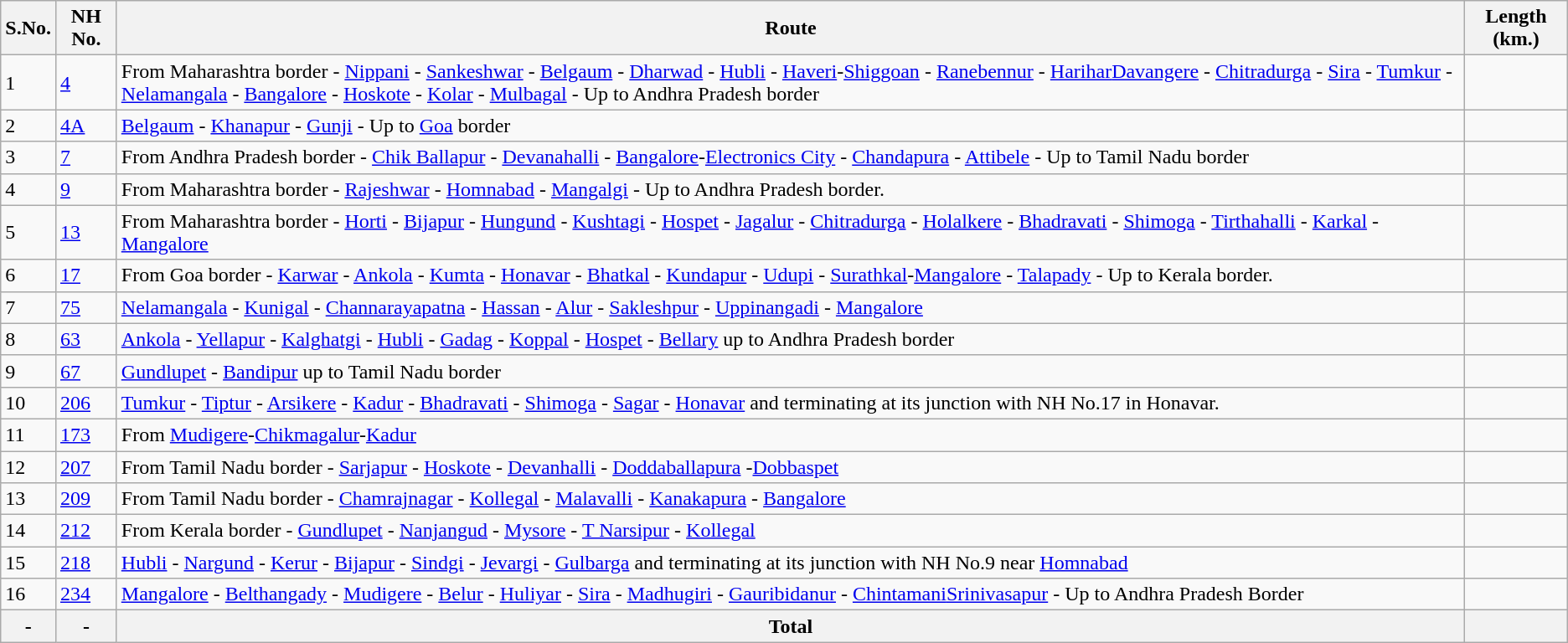<table class="wikitable">
<tr>
<th>S.No.</th>
<th>NH No.</th>
<th>Route</th>
<th>Length (km.)</th>
</tr>
<tr>
<td>1</td>
<td><a href='#'>4</a></td>
<td>From Maharashtra border - <a href='#'>Nippani</a> - <a href='#'>Sankeshwar</a> - <a href='#'>Belgaum</a> - <a href='#'>Dharwad</a> - <a href='#'>Hubli</a> - <a href='#'>Haveri</a>-<a href='#'>Shiggoan</a> - <a href='#'>Ranebennur</a> - <a href='#'>Harihar</a><a href='#'>Davangere</a> - <a href='#'>Chitradurga</a> - <a href='#'>Sira</a> - <a href='#'>Tumkur</a> - <a href='#'>Nelamangala</a> - <a href='#'>Bangalore</a> - <a href='#'>Hoskote</a> - <a href='#'>Kolar</a> - <a href='#'>Mulbagal</a> - Up to Andhra Pradesh border</td>
<td></td>
</tr>
<tr>
<td>2</td>
<td><a href='#'>4A</a></td>
<td><a href='#'>Belgaum</a> - <a href='#'>Khanapur</a> - <a href='#'>Gunji</a> - Up to <a href='#'>Goa</a> border</td>
<td></td>
</tr>
<tr>
<td>3</td>
<td><a href='#'>7</a></td>
<td>From Andhra Pradesh border - <a href='#'>Chik Ballapur</a> - <a href='#'>Devanahalli</a> - <a href='#'>Bangalore</a>-<a href='#'>Electronics City</a> - <a href='#'>Chandapura</a> - <a href='#'>Attibele</a> - Up to Tamil Nadu border</td>
<td></td>
</tr>
<tr>
<td>4</td>
<td><a href='#'>9</a></td>
<td>From Maharashtra border - <a href='#'>Rajeshwar</a> - <a href='#'>Homnabad</a> - <a href='#'>Mangalgi</a> - Up to Andhra Pradesh border.</td>
<td></td>
</tr>
<tr>
<td>5</td>
<td><a href='#'>13</a></td>
<td>From Maharashtra border - <a href='#'>Horti</a> - <a href='#'>Bijapur</a> - <a href='#'>Hungund</a> - <a href='#'>Kushtagi</a> - <a href='#'>Hospet</a> - <a href='#'>Jagalur</a> - <a href='#'>Chitradurga</a> - <a href='#'>Holalkere</a> - <a href='#'>Bhadravati</a> - <a href='#'>Shimoga</a> - <a href='#'>Tirthahalli</a> - <a href='#'>Karkal</a> - <a href='#'>Mangalore</a></td>
<td></td>
</tr>
<tr>
<td>6</td>
<td><a href='#'>17</a></td>
<td>From Goa border - <a href='#'>Karwar</a> - <a href='#'>Ankola</a>  - <a href='#'>Kumta</a> - <a href='#'>Honavar</a> - <a href='#'>Bhatkal</a> - <a href='#'>Kundapur</a> - <a href='#'>Udupi</a> - <a href='#'>Surathkal</a>-<a href='#'>Mangalore</a> - <a href='#'>Talapady</a> - Up to Kerala border.</td>
<td></td>
</tr>
<tr>
<td>7</td>
<td><a href='#'>75</a></td>
<td><a href='#'>Nelamangala</a> - <a href='#'>Kunigal</a> - <a href='#'>Channarayapatna</a> - <a href='#'>Hassan</a> - <a href='#'>Alur</a> - <a href='#'>Sakleshpur</a> - <a href='#'>Uppinangadi</a> - <a href='#'>Mangalore</a></td>
<td></td>
</tr>
<tr>
<td>8</td>
<td><a href='#'>63</a></td>
<td><a href='#'>Ankola</a> - <a href='#'>Yellapur</a> - <a href='#'>Kalghatgi</a> - <a href='#'>Hubli</a> - <a href='#'>Gadag</a> - <a href='#'>Koppal</a> - <a href='#'>Hospet</a> - <a href='#'>Bellary</a>  up to Andhra Pradesh border</td>
<td></td>
</tr>
<tr>
<td>9</td>
<td><a href='#'>67</a></td>
<td><a href='#'>Gundlupet</a> - <a href='#'>Bandipur</a>  up to Tamil Nadu border</td>
<td></td>
</tr>
<tr>
<td>10</td>
<td><a href='#'>206</a></td>
<td><a href='#'>Tumkur</a> - <a href='#'>Tiptur</a> - <a href='#'>Arsikere</a> - <a href='#'>Kadur</a> - <a href='#'>Bhadravati</a> - <a href='#'>Shimoga</a> - <a href='#'>Sagar</a> - <a href='#'>Honavar</a> and terminating at its junction with NH No.17 in Honavar.</td>
<td></td>
</tr>
<tr>
<td>11</td>
<td><a href='#'>173</a></td>
<td>From <a href='#'>Mudigere</a>-<a href='#'>Chikmagalur</a>-<a href='#'>Kadur</a></td>
<td></td>
</tr>
<tr>
<td>12</td>
<td><a href='#'>207</a></td>
<td>From Tamil Nadu border - <a href='#'>Sarjapur</a> - <a href='#'>Hoskote</a> - <a href='#'>Devanhalli</a> - <a href='#'>Doddaballapura</a> -<a href='#'>Dobbaspet</a></td>
<td></td>
</tr>
<tr>
<td>13</td>
<td><a href='#'>209</a></td>
<td>From Tamil Nadu border - <a href='#'>Chamrajnagar</a> - <a href='#'>Kollegal</a> - <a href='#'>Malavalli</a> - <a href='#'>Kanakapura</a> - <a href='#'>Bangalore</a></td>
<td></td>
</tr>
<tr>
<td>14</td>
<td><a href='#'>212</a></td>
<td>From Kerala border - <a href='#'>Gundlupet</a> - <a href='#'>Nanjangud</a> - <a href='#'>Mysore</a> - <a href='#'>T Narsipur</a> - <a href='#'>Kollegal</a></td>
<td></td>
</tr>
<tr>
<td>15</td>
<td><a href='#'>218</a></td>
<td><a href='#'>Hubli</a> - <a href='#'>Nargund</a> - <a href='#'>Kerur</a> - <a href='#'>Bijapur</a> - <a href='#'>Sindgi</a> - <a href='#'>Jevargi</a> - <a href='#'>Gulbarga</a> and terminating at its junction with NH No.9 near <a href='#'>Homnabad</a></td>
<td></td>
</tr>
<tr>
<td>16</td>
<td><a href='#'>234</a></td>
<td><a href='#'>Mangalore</a>  - <a href='#'>Belthangady</a> - <a href='#'>Mudigere</a>  - <a href='#'>Belur</a> - <a href='#'>Huliyar</a>  - <a href='#'>Sira</a> - <a href='#'>Madhugiri</a>  - <a href='#'>Gauribidanur</a>  - <a href='#'>Chintamani</a><a href='#'>Srinivasapur</a> - Up to Andhra Pradesh Border</td>
<td></td>
</tr>
<tr>
<th>-</th>
<th>-</th>
<th>Total</th>
<th></th>
</tr>
</table>
